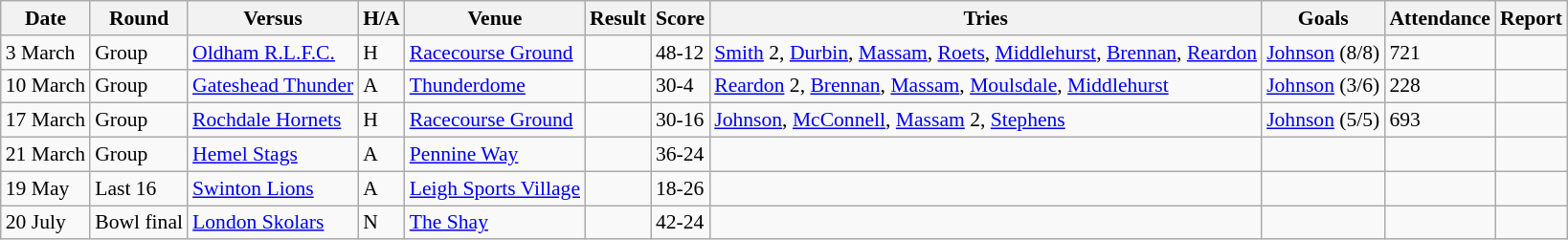<table class="wikitable defaultleft col2center col4center col7center col10right" style="font-size:90%;">
<tr>
<th>Date</th>
<th>Round</th>
<th>Versus</th>
<th>H/A</th>
<th>Venue</th>
<th>Result</th>
<th>Score</th>
<th>Tries</th>
<th>Goals</th>
<th>Attendance</th>
<th>Report</th>
</tr>
<tr>
<td>3 March</td>
<td>Group</td>
<td> <a href='#'>Oldham R.L.F.C.</a></td>
<td>H</td>
<td><a href='#'>Racecourse Ground</a></td>
<td></td>
<td>48-12</td>
<td><a href='#'>Smith</a> 2, <a href='#'>Durbin</a>, <a href='#'>Massam</a>, <a href='#'>Roets</a>, <a href='#'>Middlehurst</a>, <a href='#'>Brennan</a>, <a href='#'>Reardon</a></td>
<td><a href='#'>Johnson</a> (8/8)</td>
<td>721</td>
<td></td>
</tr>
<tr>
<td>10 March</td>
<td>Group</td>
<td> <a href='#'>Gateshead Thunder</a></td>
<td>A</td>
<td><a href='#'>Thunderdome</a></td>
<td></td>
<td>30-4</td>
<td><a href='#'>Reardon</a> 2, <a href='#'>Brennan</a>, <a href='#'>Massam</a>, <a href='#'>Moulsdale</a>, <a href='#'>Middlehurst</a></td>
<td><a href='#'>Johnson</a> (3/6)</td>
<td>228</td>
<td></td>
</tr>
<tr>
<td>17 March</td>
<td>Group</td>
<td> <a href='#'>Rochdale Hornets</a></td>
<td>H</td>
<td><a href='#'>Racecourse Ground</a></td>
<td></td>
<td>30-16</td>
<td><a href='#'>Johnson</a>, <a href='#'>McConnell</a>, <a href='#'>Massam</a> 2, <a href='#'>Stephens</a></td>
<td><a href='#'>Johnson</a> (5/5)</td>
<td>693</td>
<td></td>
</tr>
<tr>
<td>21 March</td>
<td>Group</td>
<td> <a href='#'>Hemel Stags</a></td>
<td>A</td>
<td><a href='#'>Pennine Way</a></td>
<td></td>
<td>36-24</td>
<td></td>
<td></td>
<td></td>
<td></td>
</tr>
<tr>
<td>19 May</td>
<td>Last 16</td>
<td> <a href='#'>Swinton Lions</a></td>
<td>A</td>
<td><a href='#'>Leigh Sports Village</a></td>
<td></td>
<td>18-26</td>
<td></td>
<td></td>
<td></td>
<td></td>
</tr>
<tr>
<td>20 July</td>
<td>Bowl final</td>
<td> <a href='#'>London Skolars</a></td>
<td>N</td>
<td><a href='#'>The Shay</a></td>
<td></td>
<td>42-24</td>
<td></td>
<td></td>
<td></td>
<td></td>
</tr>
</table>
